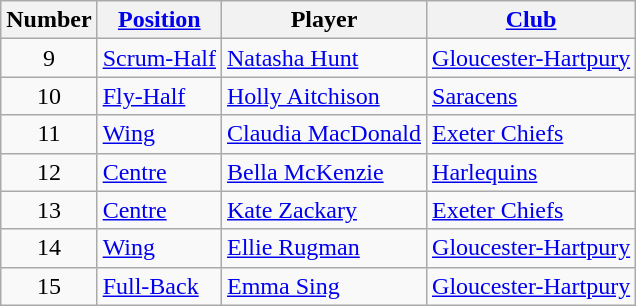<table class="wikitable">
<tr>
<th>Number</th>
<th><a href='#'>Position</a></th>
<th>Player</th>
<th><a href='#'>Club</a></th>
</tr>
<tr>
<td align=center>9</td>
<td><a href='#'>Scrum-Half</a></td>
<td> <a href='#'>Natasha Hunt</a></td>
<td><a href='#'>Gloucester-Hartpury</a></td>
</tr>
<tr>
<td align=center>10</td>
<td><a href='#'>Fly-Half</a></td>
<td> <a href='#'>Holly Aitchison</a></td>
<td><a href='#'>Saracens</a></td>
</tr>
<tr>
<td align=center>11</td>
<td><a href='#'>Wing</a></td>
<td> <a href='#'>Claudia MacDonald</a></td>
<td><a href='#'>Exeter Chiefs</a></td>
</tr>
<tr>
<td align=center>12</td>
<td><a href='#'>Centre</a></td>
<td> <a href='#'>Bella McKenzie</a></td>
<td><a href='#'>Harlequins</a></td>
</tr>
<tr>
<td align=center>13</td>
<td><a href='#'>Centre</a></td>
<td> <a href='#'>Kate Zackary</a></td>
<td><a href='#'>Exeter Chiefs</a></td>
</tr>
<tr>
<td align=center>14</td>
<td><a href='#'>Wing</a></td>
<td> <a href='#'>Ellie Rugman</a></td>
<td><a href='#'>Gloucester-Hartpury</a></td>
</tr>
<tr>
<td align=center>15</td>
<td><a href='#'>Full-Back</a></td>
<td> <a href='#'>Emma Sing</a></td>
<td><a href='#'>Gloucester-Hartpury</a></td>
</tr>
</table>
